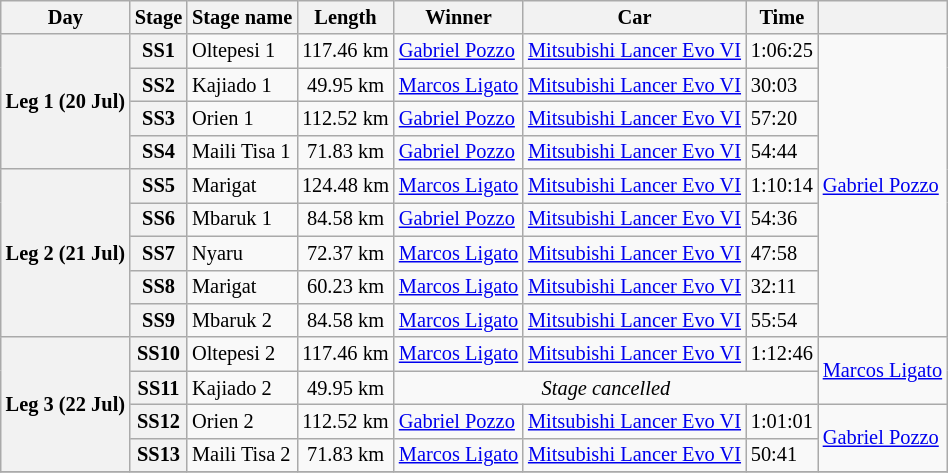<table class="wikitable" style="font-size: 85%;">
<tr>
<th>Day</th>
<th>Stage</th>
<th>Stage name</th>
<th>Length</th>
<th>Winner</th>
<th>Car</th>
<th>Time</th>
<th></th>
</tr>
<tr>
<th rowspan="4">Leg 1 (20 Jul)</th>
<th>SS1</th>
<td>Oltepesi 1</td>
<td align="center">117.46 km</td>
<td> <a href='#'>Gabriel Pozzo</a></td>
<td><a href='#'>Mitsubishi Lancer Evo VI</a></td>
<td>1:06:25</td>
<td rowspan="9"> <a href='#'>Gabriel Pozzo</a></td>
</tr>
<tr>
<th>SS2</th>
<td>Kajiado 1</td>
<td align="center">49.95 km</td>
<td> <a href='#'>Marcos Ligato</a></td>
<td><a href='#'>Mitsubishi Lancer Evo VI</a></td>
<td>30:03</td>
</tr>
<tr>
<th>SS3</th>
<td>Orien 1</td>
<td align="center">112.52 km</td>
<td> <a href='#'>Gabriel Pozzo</a></td>
<td><a href='#'>Mitsubishi Lancer Evo VI</a></td>
<td>57:20</td>
</tr>
<tr>
<th>SS4</th>
<td>Maili Tisa 1</td>
<td align="center">71.83 km</td>
<td> <a href='#'>Gabriel Pozzo</a></td>
<td><a href='#'>Mitsubishi Lancer Evo VI</a></td>
<td>54:44</td>
</tr>
<tr>
<th rowspan="5">Leg 2 (21 Jul)</th>
<th>SS5</th>
<td>Marigat</td>
<td align="center">124.48 km</td>
<td> <a href='#'>Marcos Ligato</a></td>
<td><a href='#'>Mitsubishi Lancer Evo VI</a></td>
<td>1:10:14</td>
</tr>
<tr>
<th>SS6</th>
<td>Mbaruk 1</td>
<td align="center">84.58 km</td>
<td> <a href='#'>Gabriel Pozzo</a></td>
<td><a href='#'>Mitsubishi Lancer Evo VI</a></td>
<td>54:36</td>
</tr>
<tr>
<th>SS7</th>
<td>Nyaru</td>
<td align="center">72.37 km</td>
<td> <a href='#'>Marcos Ligato</a></td>
<td><a href='#'>Mitsubishi Lancer Evo VI</a></td>
<td>47:58</td>
</tr>
<tr>
<th>SS8</th>
<td>Marigat</td>
<td align="center">60.23 km</td>
<td> <a href='#'>Marcos Ligato</a></td>
<td><a href='#'>Mitsubishi Lancer Evo VI</a></td>
<td>32:11</td>
</tr>
<tr>
<th>SS9</th>
<td>Mbaruk 2</td>
<td align="center">84.58 km</td>
<td> <a href='#'>Marcos Ligato</a></td>
<td><a href='#'>Mitsubishi Lancer Evo VI</a></td>
<td>55:54</td>
</tr>
<tr>
<th rowspan="4">Leg 3 (22 Jul)</th>
<th>SS10</th>
<td>Oltepesi 2</td>
<td align="center">117.46 km</td>
<td> <a href='#'>Marcos Ligato</a></td>
<td><a href='#'>Mitsubishi Lancer Evo VI</a></td>
<td>1:12:46</td>
<td rowspan="2"> <a href='#'>Marcos Ligato</a></td>
</tr>
<tr>
<th>SS11</th>
<td>Kajiado 2</td>
<td align="center">49.95 km</td>
<td colspan="3" align="center"><em>Stage cancelled</em></td>
</tr>
<tr>
<th>SS12</th>
<td>Orien 2</td>
<td align="center">112.52 km</td>
<td> <a href='#'>Gabriel Pozzo</a></td>
<td><a href='#'>Mitsubishi Lancer Evo VI</a></td>
<td>1:01:01</td>
<td rowspan="2"> <a href='#'>Gabriel Pozzo</a></td>
</tr>
<tr>
<th>SS13</th>
<td>Maili Tisa 2</td>
<td align="center">71.83 km</td>
<td> <a href='#'>Marcos Ligato</a></td>
<td><a href='#'>Mitsubishi Lancer Evo VI</a></td>
<td>50:41</td>
</tr>
<tr>
</tr>
</table>
